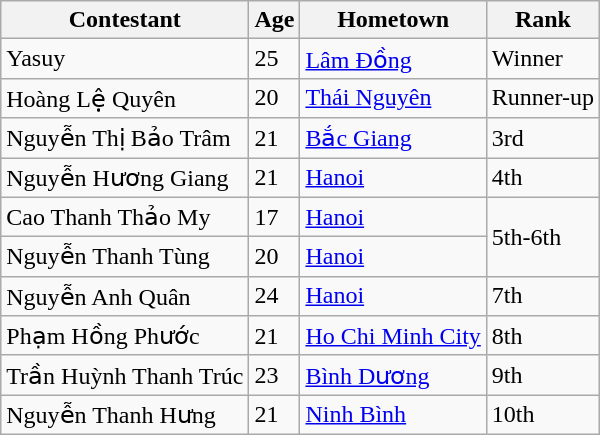<table class="wikitable sortable">
<tr>
<th>Contestant</th>
<th>Age</th>
<th>Hometown</th>
<th>Rank</th>
</tr>
<tr>
<td>Yasuy</td>
<td>25</td>
<td><a href='#'>Lâm Đồng</a></td>
<td>Winner</td>
</tr>
<tr>
<td>Hoàng Lệ Quyên</td>
<td>20</td>
<td><a href='#'>Thái Nguyên</a></td>
<td>Runner-up</td>
</tr>
<tr>
<td>Nguyễn Thị Bảo Trâm</td>
<td>21</td>
<td><a href='#'>Bắc Giang</a></td>
<td>3rd</td>
</tr>
<tr>
<td>Nguyễn Hương Giang</td>
<td>21</td>
<td><a href='#'>Hanoi</a></td>
<td>4th</td>
</tr>
<tr>
<td>Cao Thanh Thảo My</td>
<td>17</td>
<td><a href='#'>Hanoi</a></td>
<td rowspan="2">5th-6th</td>
</tr>
<tr>
<td>Nguyễn Thanh Tùng</td>
<td>20</td>
<td><a href='#'>Hanoi</a></td>
</tr>
<tr>
<td>Nguyễn Anh Quân</td>
<td>24</td>
<td><a href='#'>Hanoi</a></td>
<td>7th</td>
</tr>
<tr>
<td>Phạm Hồng Phước</td>
<td>21</td>
<td><a href='#'>Ho Chi Minh City</a></td>
<td>8th</td>
</tr>
<tr>
<td>Trần Huỳnh Thanh Trúc</td>
<td>23</td>
<td><a href='#'>Bình Dương</a></td>
<td>9th</td>
</tr>
<tr>
<td>Nguyễn Thanh Hưng</td>
<td>21</td>
<td><a href='#'>Ninh Bình</a></td>
<td>10th</td>
</tr>
</table>
